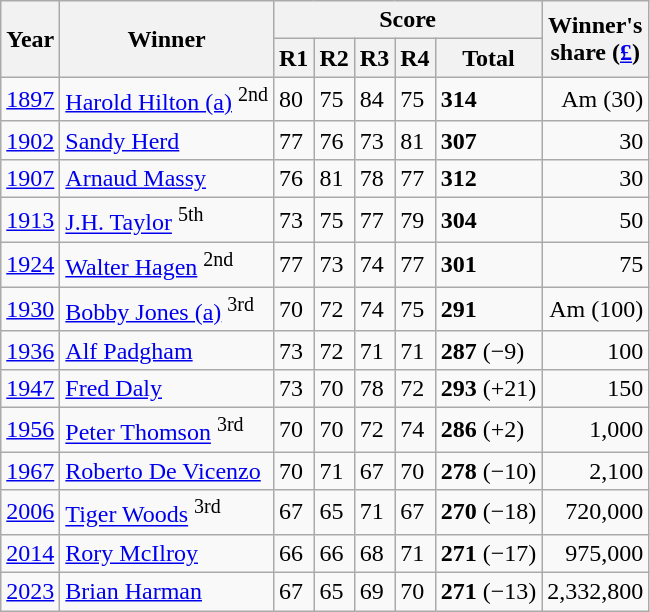<table class="wikitable">
<tr>
<th rowspan=2>Year</th>
<th rowspan=2>Winner</th>
<th colspan=5>Score</th>
<th rowspan=2>Winner's<br>share (<a href='#'>£</a>)</th>
</tr>
<tr>
<th>R1</th>
<th>R2</th>
<th>R3</th>
<th>R4</th>
<th>Total</th>
</tr>
<tr>
<td align=center><a href='#'>1897</a></td>
<td> <a href='#'>Harold Hilton (a)</a> <sup>2nd</sup></td>
<td>80</td>
<td>75</td>
<td>84</td>
<td>75</td>
<td><strong>314</strong></td>
<td align=right>Am (30)</td>
</tr>
<tr>
<td align=center><a href='#'>1902</a></td>
<td> <a href='#'>Sandy Herd</a> </td>
<td>77</td>
<td>76</td>
<td>73</td>
<td>81</td>
<td><strong>307</strong></td>
<td align=right>30</td>
</tr>
<tr>
<td align=center><a href='#'>1907</a></td>
<td> <a href='#'>Arnaud Massy</a> </td>
<td>76</td>
<td>81</td>
<td>78</td>
<td>77</td>
<td><strong>312</strong></td>
<td align=right>30</td>
</tr>
<tr>
<td align=center><a href='#'>1913</a></td>
<td> <a href='#'>J.H. Taylor</a> <sup>5th</sup></td>
<td>73</td>
<td>75</td>
<td>77</td>
<td>79</td>
<td><strong>304</strong></td>
<td align=right>50</td>
</tr>
<tr>
<td align=center><a href='#'>1924</a></td>
<td> <a href='#'>Walter Hagen</a> <sup>2nd</sup></td>
<td>77</td>
<td>73</td>
<td>74</td>
<td>77</td>
<td><strong>301</strong></td>
<td align=right>75</td>
</tr>
<tr>
<td align=center><a href='#'>1930</a></td>
<td> <a href='#'>Bobby Jones (a)</a> <sup>3rd</sup></td>
<td>70</td>
<td>72</td>
<td>74</td>
<td>75</td>
<td><strong>291</strong></td>
<td align=right>Am (100)</td>
</tr>
<tr>
<td align=center><a href='#'>1936</a></td>
<td> <a href='#'>Alf Padgham</a> </td>
<td>73</td>
<td>72</td>
<td>71</td>
<td>71</td>
<td><strong>287</strong> (−9)</td>
<td align=right>100</td>
</tr>
<tr>
<td align=center><a href='#'>1947</a></td>
<td> <a href='#'>Fred Daly</a> </td>
<td>73</td>
<td>70</td>
<td>78</td>
<td>72</td>
<td><strong>293</strong> (+21)</td>
<td align=right>150</td>
</tr>
<tr>
<td align=center><a href='#'>1956</a></td>
<td> <a href='#'>Peter Thomson</a> <sup>3rd</sup></td>
<td>70</td>
<td>70</td>
<td>72</td>
<td>74</td>
<td><strong>286</strong> (+2)</td>
<td align=right>1,000</td>
</tr>
<tr>
<td align=center><a href='#'>1967</a></td>
<td> <a href='#'>Roberto De Vicenzo</a> </td>
<td>70</td>
<td>71</td>
<td>67</td>
<td>70</td>
<td><strong>278</strong> (−10)</td>
<td align=right>2,100</td>
</tr>
<tr>
<td align=center><a href='#'>2006</a></td>
<td> <a href='#'>Tiger Woods</a> <sup>3rd</sup></td>
<td>67</td>
<td>65</td>
<td>71</td>
<td>67</td>
<td><strong>270</strong> (−18)</td>
<td align=right>720,000</td>
</tr>
<tr>
<td align=center><a href='#'>2014</a></td>
<td> <a href='#'>Rory McIlroy</a> </td>
<td>66</td>
<td>66</td>
<td>68</td>
<td>71</td>
<td><strong>271</strong> (−17)</td>
<td align=right>975,000</td>
</tr>
<tr>
<td align=center><a href='#'>2023</a></td>
<td> <a href='#'>Brian Harman</a></td>
<td>67</td>
<td>65</td>
<td>69</td>
<td>70</td>
<td><strong>271</strong> (−13)</td>
<td align=right>2,332,800</td>
</tr>
</table>
